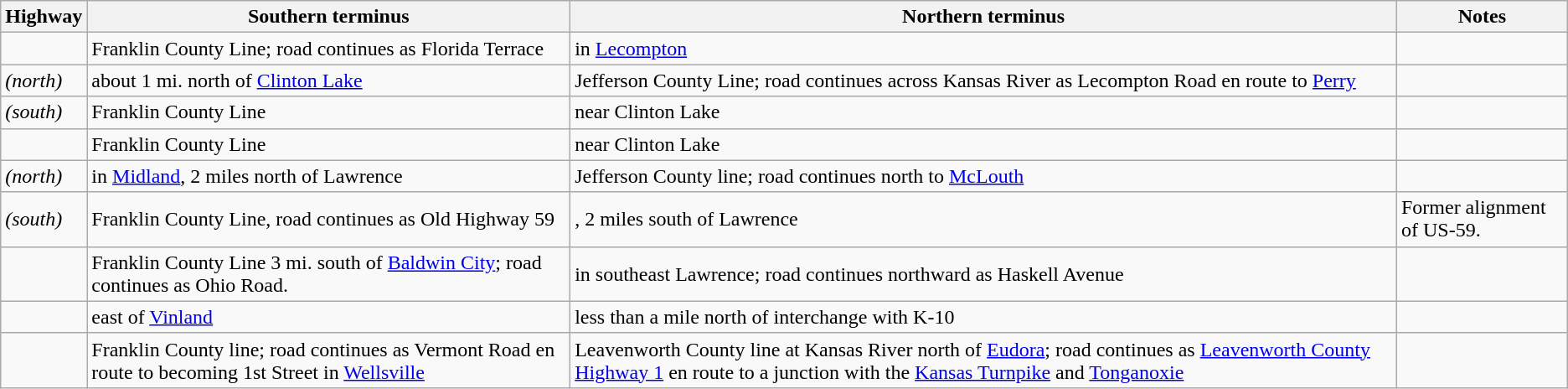<table class=wikitable>
<tr>
<th>Highway</th>
<th>Southern terminus</th>
<th>Northern terminus</th>
<th>Notes</th>
</tr>
<tr>
<td></td>
<td>Franklin County Line; road continues as Florida Terrace</td>
<td> in <a href='#'>Lecompton</a></td>
<td></td>
</tr>
<tr>
<td> <em>(north)</em></td>
<td> about 1 mi. north of <a href='#'>Clinton Lake</a></td>
<td>Jefferson County Line; road continues across Kansas River as Lecompton Road en route to <a href='#'>Perry</a></td>
<td></td>
</tr>
<tr>
<td> <em>(south)</em></td>
<td>Franklin County Line</td>
<td> near Clinton Lake</td>
<td></td>
</tr>
<tr>
<td></td>
<td>Franklin County Line</td>
<td> near Clinton Lake</td>
<td></td>
</tr>
<tr>
<td> <em>(north)</em></td>
<td> in <a href='#'>Midland</a>, 2 miles north of Lawrence</td>
<td>Jefferson County line; road continues north to <a href='#'>McLouth</a></td>
<td></td>
</tr>
<tr>
<td> <em>(south)</em></td>
<td>Franklin County Line, road continues as Old Highway 59</td>
<td>, 2 miles south of Lawrence</td>
<td>Former alignment of US-59.</td>
</tr>
<tr>
<td></td>
<td>Franklin County Line 3 mi. south of <a href='#'>Baldwin City</a>; road continues as Ohio Road.</td>
<td> in southeast Lawrence; road continues northward as Haskell Avenue</td>
<td></td>
</tr>
<tr>
<td></td>
<td> east of <a href='#'>Vinland</a></td>
<td> less than a mile north of interchange with K-10</td>
<td></td>
</tr>
<tr>
<td></td>
<td>Franklin County line; road continues as Vermont Road en route to becoming 1st Street in <a href='#'>Wellsville</a></td>
<td>Leavenworth County line at Kansas River north of <a href='#'>Eudora</a>; road continues as <a href='#'>Leavenworth County Highway 1</a> en route to a junction with the <a href='#'>Kansas Turnpike</a> and <a href='#'>Tonganoxie</a></td>
<td></td>
</tr>
</table>
